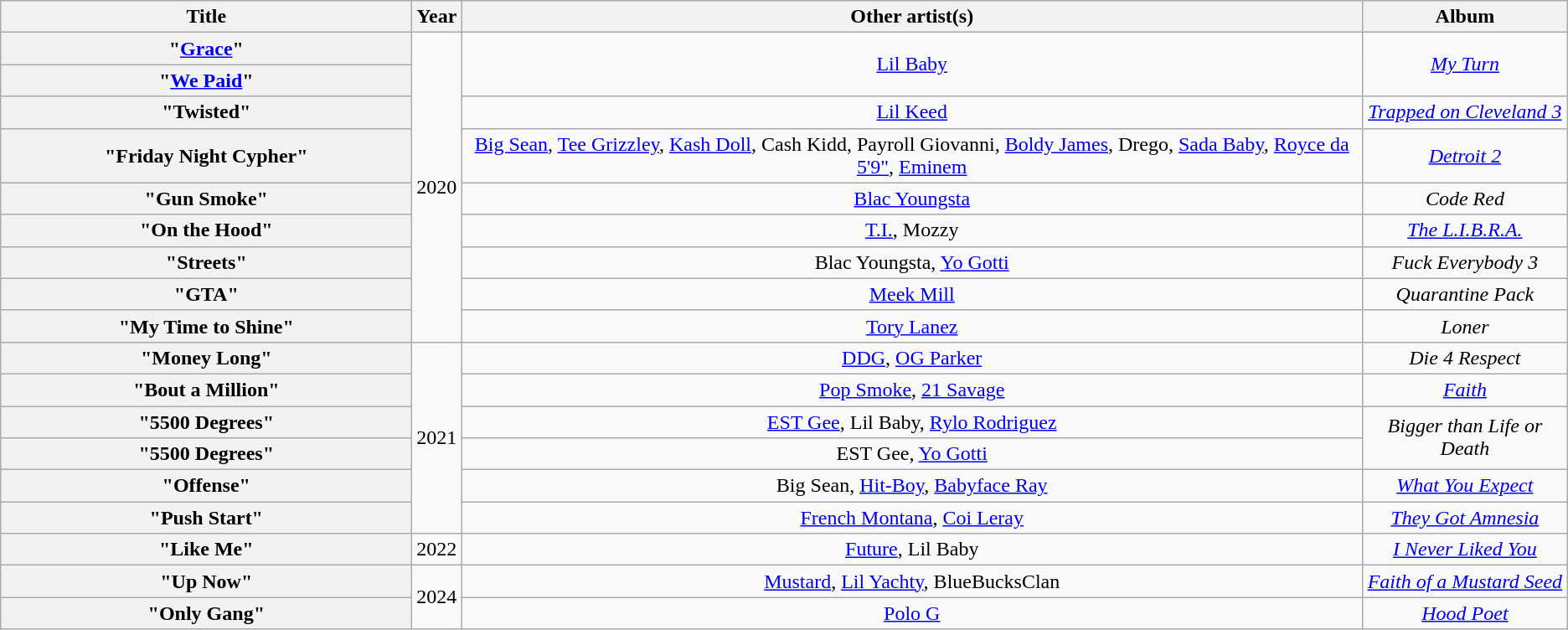<table class="wikitable plainrowheaders" style="text-align:center;">
<tr>
<th scope="col" style="width:20em;">Title</th>
<th scope="col">Year</th>
<th scope="col">Other artist(s)</th>
<th scope="col">Album</th>
</tr>
<tr>
<th scope="row">"<a href='#'>Grace</a>"</th>
<td rowspan="9">2020</td>
<td rowspan="2"><a href='#'>Lil Baby</a></td>
<td rowspan="2"><em><a href='#'>My Turn</a></em></td>
</tr>
<tr>
<th scope="row">"<a href='#'>We Paid</a>"</th>
</tr>
<tr>
<th scope="row">"Twisted"</th>
<td><a href='#'>Lil Keed</a></td>
<td><em><a href='#'>Trapped on Cleveland 3</a></em></td>
</tr>
<tr>
<th scope="row">"Friday Night Cypher"</th>
<td><a href='#'>Big Sean</a>, <a href='#'>Tee Grizzley</a>, <a href='#'>Kash Doll</a>, Cash Kidd, Payroll Giovanni, <a href='#'>Boldy James</a>, Drego, <a href='#'>Sada Baby</a>, <a href='#'>Royce da 5'9"</a>, <a href='#'>Eminem</a></td>
<td><em><a href='#'>Detroit 2</a></em></td>
</tr>
<tr>
<th scope="row">"Gun Smoke"</th>
<td><a href='#'>Blac Youngsta</a></td>
<td><em>Code Red</em></td>
</tr>
<tr>
<th scope="row">"On the Hood"</th>
<td><a href='#'>T.I.</a>, Mozzy</td>
<td><em><a href='#'>The L.I.B.R.A.</a></em></td>
</tr>
<tr>
<th scope="row">"Streets"</th>
<td>Blac Youngsta, <a href='#'>Yo Gotti</a></td>
<td><em>Fuck Everybody 3</em></td>
</tr>
<tr>
<th scope="row">"GTA"</th>
<td><a href='#'>Meek Mill</a></td>
<td><em>Quarantine Pack</em></td>
</tr>
<tr>
<th scope="row">"My Time to Shine"</th>
<td><a href='#'>Tory Lanez</a></td>
<td><em>Loner</em></td>
</tr>
<tr>
<th scope="row">"Money Long"</th>
<td rowspan="6">2021</td>
<td><a href='#'>DDG</a>, <a href='#'>OG Parker</a></td>
<td><em>Die 4 Respect</em></td>
</tr>
<tr>
<th scope="row">"Bout a Million"</th>
<td><a href='#'>Pop Smoke</a>, <a href='#'>21 Savage</a></td>
<td><em><a href='#'>Faith</a></em></td>
</tr>
<tr>
<th scope="row">"5500 Degrees"</th>
<td><a href='#'>EST Gee</a>, Lil Baby, <a href='#'>Rylo Rodriguez</a></td>
<td rowspan="2"><em>Bigger than Life or Death</em></td>
</tr>
<tr>
<th scope="row">"5500 Degrees"</th>
<td>EST Gee, <a href='#'>Yo Gotti</a></td>
</tr>
<tr>
<th scope="row">"Offense"</th>
<td>Big Sean, <a href='#'>Hit-Boy</a>, <a href='#'>Babyface Ray</a></td>
<td><em><a href='#'>What You Expect</a></em></td>
</tr>
<tr>
<th scope="row">"Push Start"</th>
<td><a href='#'>French Montana</a>, <a href='#'>Coi Leray</a></td>
<td><em><a href='#'>They Got Amnesia</a></em></td>
</tr>
<tr>
<th scope="row">"Like Me"</th>
<td>2022</td>
<td><a href='#'>Future</a>, Lil Baby</td>
<td><em><a href='#'>I Never Liked You</a></em></td>
</tr>
<tr>
<th scope="row">"Up Now"</th>
<td rowspan="2">2024</td>
<td><a href='#'>Mustard</a>, <a href='#'>Lil Yachty</a>, BlueBucksClan</td>
<td><em><a href='#'>Faith of a Mustard Seed</a></em></td>
</tr>
<tr>
<th scope="row">"Only Gang"</th>
<td><a href='#'>Polo G</a></td>
<td><em><a href='#'>Hood Poet</a></em></td>
</tr>
</table>
